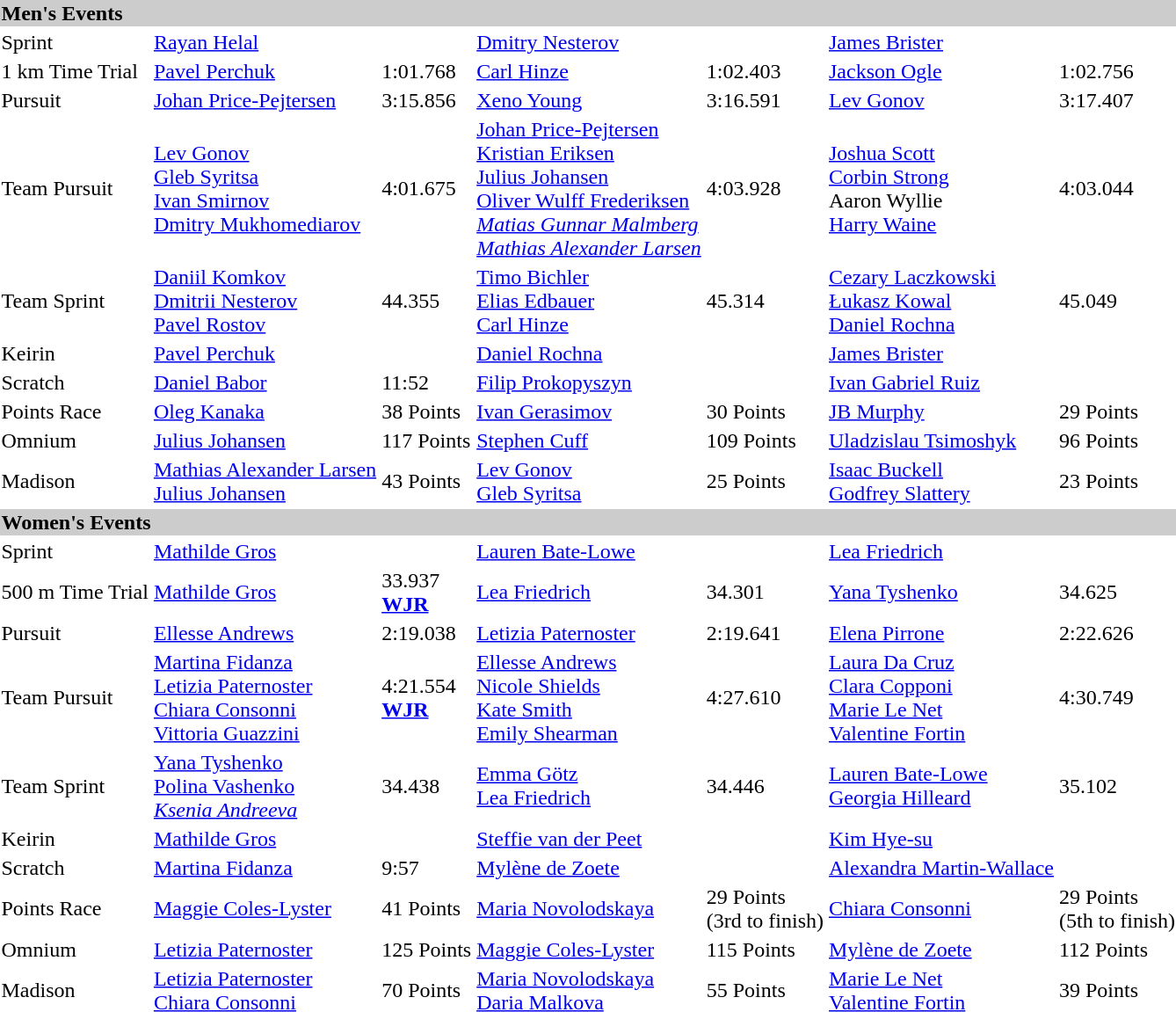<table>
<tr bgcolor="#cccccc">
<td colspan=7><strong>Men's Events</strong></td>
</tr>
<tr>
<td>Sprint</td>
<td><a href='#'>Rayan Helal</a><br><small></small></td>
<td></td>
<td><a href='#'>Dmitry Nesterov</a><br><small></small></td>
<td></td>
<td><a href='#'>James Brister</a><br><small></small></td>
<td></td>
</tr>
<tr>
<td>1 km Time Trial</td>
<td><a href='#'>Pavel Perchuk</a><br><small></small></td>
<td>1:01.768</td>
<td><a href='#'>Carl Hinze</a><br><small></small></td>
<td>1:02.403</td>
<td><a href='#'>Jackson Ogle</a><br><small></small></td>
<td>1:02.756</td>
</tr>
<tr>
<td>Pursuit</td>
<td><a href='#'>Johan Price-Pejtersen</a><br><small></small></td>
<td>3:15.856</td>
<td><a href='#'>Xeno Young</a><br><small></small></td>
<td>3:16.591</td>
<td><a href='#'>Lev Gonov</a><br><small></small></td>
<td>3:17.407</td>
</tr>
<tr>
<td>Team Pursuit</td>
<td><a href='#'>Lev Gonov</a><br><a href='#'>Gleb Syritsa</a><br><a href='#'>Ivan Smirnov</a><br><a href='#'>Dmitry Mukhomediarov</a><br><small></small></td>
<td>4:01.675</td>
<td><a href='#'>Johan Price-Pejtersen</a><br><a href='#'>Kristian Eriksen</a><br><a href='#'>Julius Johansen</a><br><a href='#'>Oliver Wulff Frederiksen</a><br><em><a href='#'>Matias Gunnar Malmberg</a></em><br><em><a href='#'>Mathias Alexander Larsen</a></em><br><small></small></td>
<td>4:03.928</td>
<td><a href='#'>Joshua Scott</a><br><a href='#'>Corbin Strong</a><br>Aaron Wyllie<br><a href='#'>Harry Waine</a><br><small></small></td>
<td>4:03.044</td>
</tr>
<tr>
<td>Team Sprint</td>
<td><a href='#'>Daniil Komkov</a><br><a href='#'>Dmitrii Nesterov</a><br><a href='#'>Pavel Rostov</a><br><small></small></td>
<td>44.355</td>
<td><a href='#'>Timo Bichler</a><br><a href='#'>Elias Edbauer</a><br><a href='#'>Carl Hinze</a><br><small></small></td>
<td>45.314</td>
<td><a href='#'>Cezary Laczkowski</a><br><a href='#'>Łukasz Kowal</a><br><a href='#'>Daniel Rochna</a><br><small></small></td>
<td>45.049</td>
</tr>
<tr>
<td>Keirin</td>
<td><a href='#'>Pavel Perchuk</a><br><small></small></td>
<td></td>
<td><a href='#'>Daniel Rochna</a><br><small></small></td>
<td></td>
<td><a href='#'>James Brister</a><br><small></small></td>
<td></td>
</tr>
<tr>
<td>Scratch</td>
<td><a href='#'>Daniel Babor</a><br><small></small></td>
<td>11:52</td>
<td><a href='#'>Filip Prokopyszyn</a><br><small></small></td>
<td></td>
<td><a href='#'>Ivan Gabriel Ruiz</a><br><small></small></td>
<td></td>
</tr>
<tr>
<td>Points Race</td>
<td><a href='#'>Oleg Kanaka</a><br><small></small></td>
<td>38 Points</td>
<td><a href='#'>Ivan Gerasimov</a><br><small></small></td>
<td>30 Points</td>
<td><a href='#'>JB Murphy</a><br><small></small></td>
<td>29 Points</td>
</tr>
<tr>
<td>Omnium</td>
<td><a href='#'>Julius Johansen</a><br><small></small></td>
<td>117 Points</td>
<td><a href='#'>Stephen Cuff</a><br><small></small></td>
<td>109 Points</td>
<td><a href='#'>Uladzislau Tsimoshyk</a><br><small></small></td>
<td>96 Points</td>
</tr>
<tr>
<td>Madison</td>
<td><a href='#'>Mathias Alexander Larsen</a><br><a href='#'>Julius Johansen</a><br><small></small></td>
<td>43 Points</td>
<td><a href='#'>Lev Gonov</a><br><a href='#'>Gleb Syritsa</a><br><small></small></td>
<td>25 Points</td>
<td><a href='#'>Isaac Buckell</a><br><a href='#'>Godfrey Slattery</a><br><small></small></td>
<td>23 Points</td>
</tr>
<tr bgcolor="#cccccc">
<td colspan=7><strong>Women's Events</strong></td>
</tr>
<tr>
<td>Sprint</td>
<td><a href='#'>Mathilde Gros</a><br><small></small></td>
<td></td>
<td><a href='#'>Lauren Bate-Lowe</a><br><small></small></td>
<td></td>
<td><a href='#'>Lea Friedrich</a><br><small></small></td>
<td></td>
</tr>
<tr>
<td>500 m Time Trial</td>
<td><a href='#'>Mathilde Gros</a><br><small></small></td>
<td>33.937<br><strong><a href='#'>WJR</a></strong></td>
<td><a href='#'>Lea Friedrich</a><br><small></small></td>
<td>34.301</td>
<td><a href='#'>Yana Tyshenko</a><br><small></small></td>
<td>34.625</td>
</tr>
<tr>
<td>Pursuit</td>
<td><a href='#'>Ellesse Andrews</a><br><small></small></td>
<td>2:19.038</td>
<td><a href='#'>Letizia Paternoster</a><br><small></small></td>
<td>2:19.641</td>
<td><a href='#'>Elena Pirrone</a><br><small></small></td>
<td>2:22.626</td>
</tr>
<tr>
<td>Team Pursuit</td>
<td><a href='#'>Martina Fidanza</a><br><a href='#'>Letizia Paternoster</a><br><a href='#'>Chiara Consonni</a><br><a href='#'>Vittoria Guazzini</a><br><small></small></td>
<td>4:21.554<br><strong><a href='#'>WJR</a></strong></td>
<td><a href='#'>Ellesse Andrews</a><br><a href='#'>Nicole Shields</a><br><a href='#'>Kate Smith</a><br><a href='#'>Emily Shearman</a><br><small></small></td>
<td>4:27.610</td>
<td><a href='#'>Laura Da Cruz</a><br><a href='#'>Clara Copponi</a><br><a href='#'>Marie Le Net</a><br><a href='#'>Valentine Fortin</a><br><small></small></td>
<td>4:30.749</td>
</tr>
<tr>
<td>Team Sprint</td>
<td><a href='#'>Yana Tyshenko</a><br><a href='#'>Polina Vashenko</a><br><em><a href='#'>Ksenia Andreeva</a></em><br><small></small></td>
<td>34.438</td>
<td><a href='#'>Emma Götz</a><br><a href='#'>Lea Friedrich</a><br><small></small></td>
<td>34.446</td>
<td><a href='#'>Lauren Bate-Lowe</a><br><a href='#'>Georgia Hilleard</a><br><small></small></td>
<td>35.102</td>
</tr>
<tr>
<td>Keirin</td>
<td><a href='#'>Mathilde Gros</a><br><small></small></td>
<td></td>
<td><a href='#'>Steffie van der Peet</a><br><small></small></td>
<td></td>
<td><a href='#'>Kim Hye-su</a><br><small></small></td>
<td></td>
</tr>
<tr>
<td>Scratch</td>
<td><a href='#'>Martina Fidanza</a><br><small></small></td>
<td>9:57</td>
<td><a href='#'>Mylène de Zoete</a><br><small></small></td>
<td></td>
<td><a href='#'>Alexandra Martin-Wallace</a><br><small></small></td>
<td></td>
</tr>
<tr>
<td>Points Race</td>
<td><a href='#'>Maggie Coles-Lyster</a><br><small></small></td>
<td>41 Points</td>
<td><a href='#'>Maria Novolodskaya</a><br><small></small></td>
<td>29 Points<br>(3rd to finish)</td>
<td><a href='#'>Chiara Consonni</a><br><small></small></td>
<td>29 Points<br>(5th to finish)</td>
</tr>
<tr>
<td>Omnium</td>
<td><a href='#'>Letizia Paternoster</a><br><small></small></td>
<td>125 Points</td>
<td><a href='#'>Maggie Coles-Lyster</a><br><small></small></td>
<td>115 Points</td>
<td><a href='#'>Mylène de Zoete</a><br><small></small></td>
<td>112 Points</td>
</tr>
<tr>
<td>Madison</td>
<td><a href='#'>Letizia Paternoster</a><br><a href='#'>Chiara Consonni</a><br><small></small></td>
<td>70 Points</td>
<td><a href='#'>Maria Novolodskaya</a><br><a href='#'>Daria Malkova</a><br><small></small></td>
<td>55 Points</td>
<td><a href='#'>Marie Le Net</a><br><a href='#'>Valentine Fortin</a><br><small></small></td>
<td>39 Points</td>
</tr>
</table>
